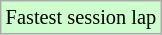<table class="wikitable sortable" style="font-size: 85%;">
<tr style="background:#ccffcc;">
<td>Fastest session lap</td>
</tr>
</table>
